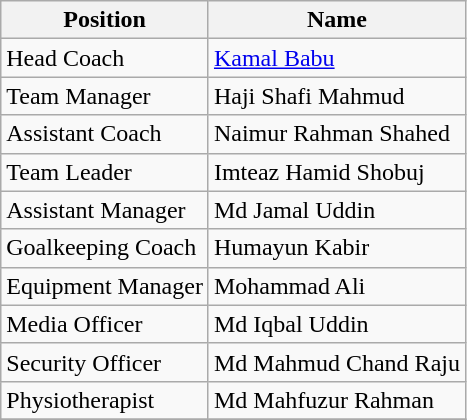<table class="wikitable">
<tr>
<th>Position</th>
<th>Name</th>
</tr>
<tr>
<td>Head Coach</td>
<td> <a href='#'>Kamal Babu</a></td>
</tr>
<tr>
<td>Team Manager</td>
<td> Haji Shafi Mahmud</td>
</tr>
<tr>
<td>Assistant Coach</td>
<td> Naimur Rahman Shahed</td>
</tr>
<tr>
<td>Team Leader</td>
<td> Imteaz Hamid Shobuj</td>
</tr>
<tr>
<td>Assistant Manager</td>
<td> Md Jamal Uddin</td>
</tr>
<tr>
<td>Goalkeeping Coach</td>
<td> Humayun Kabir</td>
</tr>
<tr>
<td>Equipment Manager</td>
<td> Mohammad Ali</td>
</tr>
<tr>
<td>Media Officer</td>
<td> Md Iqbal Uddin</td>
</tr>
<tr>
<td>Security Officer</td>
<td> Md Mahmud Chand Raju</td>
</tr>
<tr>
<td>Physiotherapist</td>
<td> Md Mahfuzur Rahman</td>
</tr>
<tr>
</tr>
</table>
